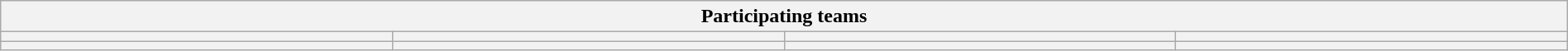<table class="wikitable" style="width:100%;">
<tr>
<th colspan=4><strong>Participating teams</strong></th>
</tr>
<tr>
<th style="width:25%;"></th>
<th style="width:25%;"></th>
<th style="width:25%;"></th>
<th style="width:25%;"></th>
</tr>
<tr>
<th style="width:25%;"></th>
<th style="width:25%;"></th>
<th style="width:25%;"></th>
<th style="width:25%;"></th>
</tr>
</table>
